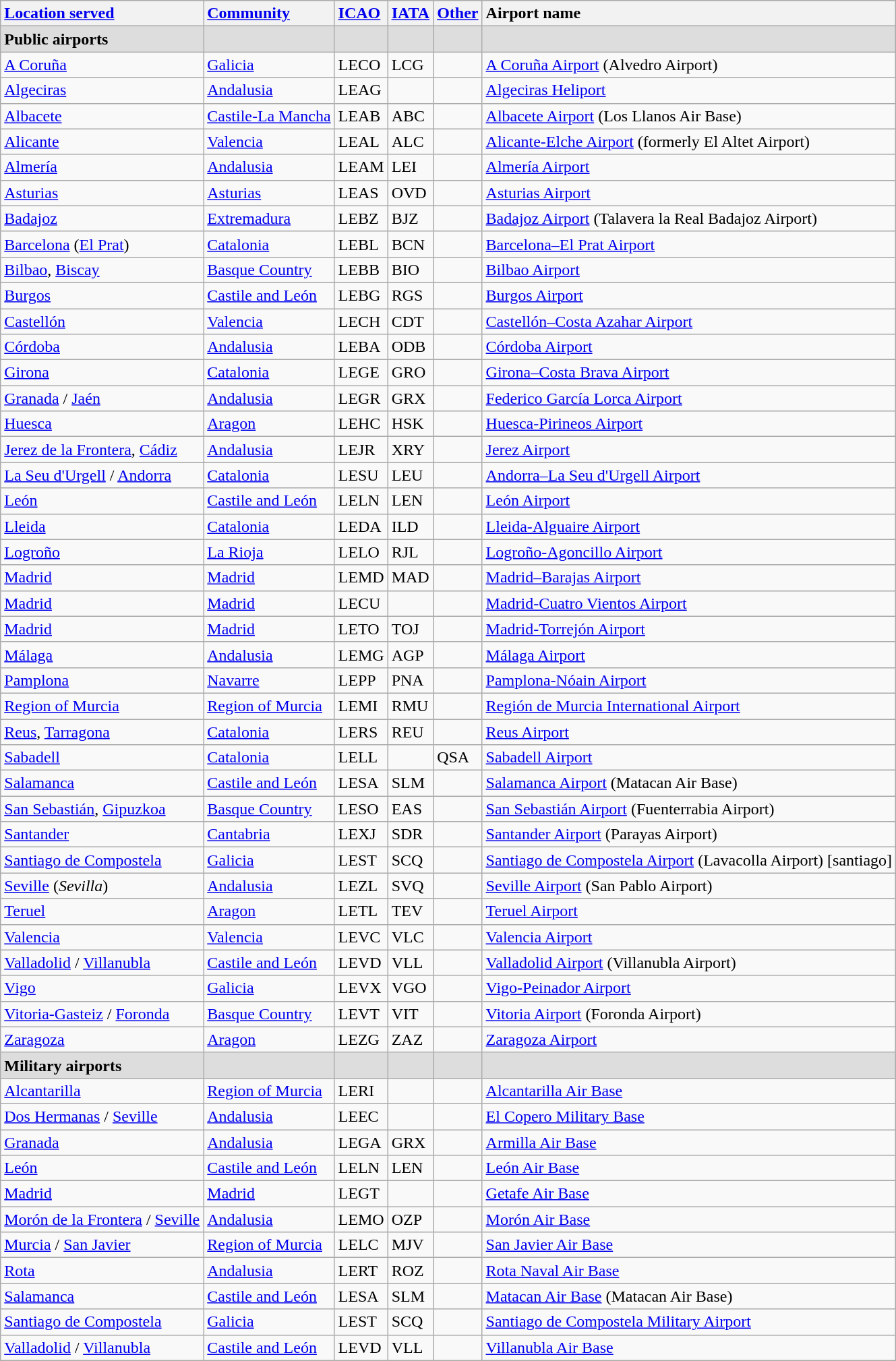<table class="wikitable sortable">
<tr valign=baseline>
<th style="text-align:left; white-space:nowrap;"><a href='#'>Location served</a></th>
<th style="text-align:left;"><a href='#'>Community</a></th>
<th style="text-align:left;"><a href='#'>ICAO</a></th>
<th style="text-align:left;"><a href='#'>IATA</a></th>
<th style="text-align:left;"><a href='#'>Other</a></th>
<th style="text-align:left; white-space:nowrap;">Airport name</th>
</tr>
<tr class="sortbottom" style="font-weight:bold; background:#ddd;">
<td>Public airports</td>
<td></td>
<td></td>
<td></td>
<td></td>
<td></td>
</tr>
<tr valign=top>
<td><a href='#'>A Coruña</a></td>
<td><a href='#'>Galicia</a></td>
<td>LECO</td>
<td>LCG</td>
<td></td>
<td><a href='#'>A Coruña Airport</a> (Alvedro Airport) </td>
</tr>
<tr valign=top>
<td><a href='#'>Algeciras</a></td>
<td><a href='#'>Andalusia</a></td>
<td>LEAG</td>
<td></td>
<td></td>
<td><a href='#'>Algeciras Heliport</a> </td>
</tr>
<tr valign=top>
<td><a href='#'>Albacete</a></td>
<td><a href='#'>Castile-La Mancha</a></td>
<td>LEAB</td>
<td>ABC </td>
<td></td>
<td><a href='#'>Albacete Airport</a> (Los Llanos Air Base) </td>
</tr>
<tr valign=top>
<td><a href='#'>Alicante</a></td>
<td><a href='#'>Valencia</a></td>
<td>LEAL</td>
<td>ALC</td>
<td></td>
<td><a href='#'>Alicante-Elche Airport</a> (formerly El Altet Airport) </td>
</tr>
<tr valign=top>
<td><a href='#'>Almería</a></td>
<td><a href='#'>Andalusia</a></td>
<td>LEAM</td>
<td>LEI</td>
<td></td>
<td><a href='#'>Almería Airport</a> </td>
</tr>
<tr valign=top>
<td><a href='#'>Asturias</a></td>
<td><a href='#'>Asturias</a></td>
<td>LEAS</td>
<td>OVD</td>
<td></td>
<td><a href='#'>Asturias Airport</a> </td>
</tr>
<tr valign=top>
<td><a href='#'>Badajoz</a></td>
<td><a href='#'>Extremadura</a></td>
<td>LEBZ</td>
<td>BJZ</td>
<td></td>
<td><a href='#'>Badajoz Airport</a> (Talavera la Real Badajoz Airport) </td>
</tr>
<tr valign=top>
<td><a href='#'>Barcelona</a> (<a href='#'>El Prat</a>)</td>
<td><a href='#'>Catalonia</a></td>
<td>LEBL</td>
<td>BCN</td>
<td></td>
<td><a href='#'>Barcelona–El Prat Airport</a> </td>
</tr>
<tr valign=top>
<td><a href='#'>Bilbao</a>, <a href='#'>Biscay</a></td>
<td><a href='#'>Basque Country</a></td>
<td>LEBB</td>
<td>BIO</td>
<td></td>
<td><a href='#'>Bilbao Airport</a> </td>
</tr>
<tr valign=top>
<td><a href='#'>Burgos</a></td>
<td><a href='#'>Castile and León</a></td>
<td>LEBG</td>
<td>RGS</td>
<td></td>
<td><a href='#'>Burgos Airport</a> </td>
</tr>
<tr valign=top>
<td><a href='#'>Castellón</a></td>
<td><a href='#'>Valencia</a></td>
<td>LECH</td>
<td>CDT</td>
<td></td>
<td><a href='#'>Castellón–Costa Azahar Airport</a> </td>
</tr>
<tr valign=top>
<td><a href='#'>Córdoba</a></td>
<td><a href='#'>Andalusia</a></td>
<td>LEBA</td>
<td>ODB</td>
<td></td>
<td><a href='#'>Córdoba Airport</a> </td>
</tr>
<tr valign=top>
<td><a href='#'>Girona</a></td>
<td><a href='#'>Catalonia</a></td>
<td>LEGE</td>
<td>GRO</td>
<td></td>
<td><a href='#'>Girona–Costa Brava Airport</a> </td>
</tr>
<tr valign=top>
<td><a href='#'>Granada</a> / <a href='#'>Jaén</a></td>
<td><a href='#'>Andalusia</a></td>
<td>LEGR</td>
<td>GRX</td>
<td></td>
<td><a href='#'>Federico García Lorca Airport</a> </td>
</tr>
<tr valign=top>
<td><a href='#'>Huesca</a></td>
<td><a href='#'>Aragon</a></td>
<td>LEHC</td>
<td>HSK</td>
<td></td>
<td><a href='#'>Huesca-Pirineos Airport</a> </td>
</tr>
<tr valign=top>
<td><a href='#'>Jerez de la Frontera</a>, <a href='#'>Cádiz</a></td>
<td><a href='#'>Andalusia</a></td>
<td>LEJR</td>
<td>XRY</td>
<td></td>
<td><a href='#'>Jerez Airport</a> </td>
</tr>
<tr valign=top>
<td><a href='#'>La Seu d'Urgell</a> / <a href='#'>Andorra</a></td>
<td><a href='#'>Catalonia</a></td>
<td>LESU</td>
<td>LEU</td>
<td></td>
<td><a href='#'>Andorra–La Seu d'Urgell Airport</a></td>
</tr>
<tr valign=top>
<td><a href='#'>León</a></td>
<td><a href='#'>Castile and León</a></td>
<td>LELN</td>
<td>LEN</td>
<td></td>
<td><a href='#'>León Airport</a> </td>
</tr>
<tr valign=top>
<td><a href='#'>Lleida</a></td>
<td><a href='#'>Catalonia</a></td>
<td>LEDA</td>
<td>ILD</td>
<td></td>
<td><a href='#'>Lleida-Alguaire Airport</a> </td>
</tr>
<tr valign=top>
<td><a href='#'>Logroño</a></td>
<td><a href='#'>La Rioja</a></td>
<td>LELO</td>
<td>RJL</td>
<td></td>
<td><a href='#'>Logroño-Agoncillo Airport</a> </td>
</tr>
<tr valign=top>
<td><a href='#'>Madrid</a></td>
<td><a href='#'>Madrid</a></td>
<td>LEMD</td>
<td>MAD</td>
<td></td>
<td><a href='#'>Madrid–Barajas Airport</a> </td>
</tr>
<tr valign=top>
<td><a href='#'>Madrid</a></td>
<td><a href='#'>Madrid</a></td>
<td>LECU</td>
<td></td>
<td></td>
<td><a href='#'>Madrid-Cuatro Vientos Airport</a> </td>
</tr>
<tr valign=top>
<td><a href='#'>Madrid</a></td>
<td><a href='#'>Madrid</a></td>
<td>LETO</td>
<td>TOJ</td>
<td></td>
<td><a href='#'>Madrid-Torrejón Airport</a> </td>
</tr>
<tr valign=top>
<td><a href='#'>Málaga</a></td>
<td><a href='#'>Andalusia</a></td>
<td>LEMG</td>
<td>AGP</td>
<td></td>
<td><a href='#'>Málaga Airport</a> </td>
</tr>
<tr valign=top>
<td><a href='#'>Pamplona</a></td>
<td><a href='#'>Navarre</a></td>
<td>LEPP</td>
<td>PNA</td>
<td></td>
<td><a href='#'>Pamplona-Nóain Airport</a> </td>
</tr>
<tr valign=top>
<td><a href='#'>Region of Murcia</a></td>
<td><a href='#'>Region of Murcia</a></td>
<td>LEMI</td>
<td>RMU</td>
<td></td>
<td><a href='#'>Región de Murcia International Airport</a> </td>
</tr>
<tr valign=top>
<td><a href='#'>Reus</a>, <a href='#'>Tarragona</a></td>
<td><a href='#'>Catalonia</a></td>
<td>LERS</td>
<td>REU</td>
<td></td>
<td><a href='#'>Reus Airport</a> </td>
</tr>
<tr valign=top>
<td><a href='#'>Sabadell</a></td>
<td><a href='#'>Catalonia</a></td>
<td>LELL</td>
<td></td>
<td>QSA</td>
<td><a href='#'>Sabadell Airport</a> </td>
</tr>
<tr valign=top>
<td><a href='#'>Salamanca</a></td>
<td><a href='#'>Castile and León</a></td>
<td>LESA</td>
<td>SLM</td>
<td></td>
<td><a href='#'>Salamanca Airport</a> (Matacan Air Base) </td>
</tr>
<tr valign=top>
<td><a href='#'>San Sebastián</a>, <a href='#'>Gipuzkoa</a></td>
<td><a href='#'>Basque Country</a></td>
<td>LESO</td>
<td>EAS</td>
<td></td>
<td><a href='#'>San Sebastián Airport</a> (Fuenterrabia Airport) </td>
</tr>
<tr valign=top>
<td><a href='#'>Santander</a></td>
<td><a href='#'>Cantabria</a></td>
<td>LEXJ</td>
<td>SDR</td>
<td></td>
<td><a href='#'>Santander Airport</a> (Parayas Airport) </td>
</tr>
<tr valign=top>
<td><a href='#'>Santiago de Compostela</a></td>
<td><a href='#'>Galicia</a></td>
<td>LEST</td>
<td>SCQ</td>
<td></td>
<td><a href='#'>Santiago de Compostela Airport</a> (Lavacolla Airport) [santiago]</td>
</tr>
<tr valign=top>
<td><a href='#'>Seville</a> (<em>Sevilla</em>)</td>
<td><a href='#'>Andalusia</a></td>
<td>LEZL</td>
<td>SVQ</td>
<td></td>
<td><a href='#'>Seville Airport</a> (San Pablo Airport) </td>
</tr>
<tr valign=top>
<td><a href='#'>Teruel</a></td>
<td><a href='#'>Aragon</a></td>
<td>LETL</td>
<td>TEV</td>
<td></td>
<td><a href='#'>Teruel Airport</a></td>
</tr>
<tr valign=top>
<td><a href='#'>Valencia</a></td>
<td><a href='#'>Valencia</a></td>
<td>LEVC</td>
<td>VLC</td>
<td></td>
<td><a href='#'>Valencia Airport</a> </td>
</tr>
<tr valign=top>
<td><a href='#'>Valladolid</a> / <a href='#'>Villanubla</a></td>
<td><a href='#'>Castile and León</a></td>
<td>LEVD</td>
<td>VLL</td>
<td></td>
<td><a href='#'>Valladolid Airport</a> (Villanubla Airport) </td>
</tr>
<tr valign=top>
<td><a href='#'>Vigo</a></td>
<td><a href='#'>Galicia</a></td>
<td>LEVX</td>
<td>VGO</td>
<td></td>
<td><a href='#'>Vigo-Peinador Airport</a> </td>
</tr>
<tr valign=top>
<td><a href='#'>Vitoria-Gasteiz</a> / <a href='#'>Foronda</a></td>
<td><a href='#'>Basque Country</a></td>
<td>LEVT</td>
<td>VIT</td>
<td></td>
<td><a href='#'>Vitoria Airport</a> (Foronda Airport) </td>
</tr>
<tr valign=top>
<td><a href='#'>Zaragoza</a></td>
<td><a href='#'>Aragon</a></td>
<td>LEZG</td>
<td>ZAZ</td>
<td></td>
<td><a href='#'>Zaragoza Airport</a> </td>
</tr>
<tr class="sortbottom" style="font-weight:bold; background:#ddd;">
<td>Military airports</td>
<td></td>
<td></td>
<td></td>
<td></td>
<td></td>
</tr>
<tr valign=top>
<td><a href='#'>Alcantarilla</a></td>
<td><a href='#'>Region of Murcia</a></td>
<td>LERI</td>
<td></td>
<td></td>
<td><a href='#'>Alcantarilla Air Base</a></td>
</tr>
<tr valign=top>
<td><a href='#'>Dos Hermanas</a> / <a href='#'>Seville</a></td>
<td><a href='#'>Andalusia</a></td>
<td>LEEC</td>
<td></td>
<td></td>
<td><a href='#'>El Copero Military Base</a></td>
</tr>
<tr valign=top>
<td><a href='#'>Granada</a></td>
<td><a href='#'>Andalusia</a></td>
<td>LEGA</td>
<td>GRX</td>
<td></td>
<td><a href='#'>Armilla Air Base</a></td>
</tr>
<tr valign=top>
<td><a href='#'>León</a></td>
<td><a href='#'>Castile and León</a></td>
<td>LELN</td>
<td>LEN</td>
<td></td>
<td><a href='#'>León Air Base</a></td>
</tr>
<tr valign=top>
<td><a href='#'>Madrid</a></td>
<td><a href='#'>Madrid</a></td>
<td>LEGT</td>
<td></td>
<td></td>
<td><a href='#'>Getafe Air Base</a></td>
</tr>
<tr valign=top>
<td><a href='#'>Morón de la Frontera</a> / <a href='#'>Seville</a></td>
<td><a href='#'>Andalusia</a></td>
<td>LEMO</td>
<td>OZP</td>
<td></td>
<td><a href='#'>Morón Air Base</a></td>
</tr>
<tr valign=top>
<td><a href='#'>Murcia</a> / <a href='#'>San Javier</a></td>
<td><a href='#'>Region of Murcia</a></td>
<td>LELC</td>
<td>MJV</td>
<td></td>
<td><a href='#'>San Javier Air Base</a></td>
</tr>
<tr valign=top>
<td><a href='#'>Rota</a></td>
<td><a href='#'>Andalusia</a></td>
<td>LERT</td>
<td>ROZ</td>
<td></td>
<td><a href='#'>Rota Naval Air Base</a></td>
</tr>
<tr valign=top>
<td><a href='#'>Salamanca</a></td>
<td><a href='#'>Castile and León</a></td>
<td>LESA</td>
<td>SLM</td>
<td></td>
<td><a href='#'>Matacan Air Base</a> (Matacan Air Base)</td>
</tr>
<tr valign=top>
<td><a href='#'>Santiago de Compostela</a></td>
<td><a href='#'>Galicia</a></td>
<td>LEST</td>
<td>SCQ</td>
<td></td>
<td><a href='#'>Santiago de Compostela Military Airport</a></td>
</tr>
<tr valign=top>
<td><a href='#'>Valladolid</a> / <a href='#'>Villanubla</a></td>
<td><a href='#'>Castile and León</a></td>
<td>LEVD</td>
<td>VLL</td>
<td></td>
<td><a href='#'>Villanubla Air Base</a></td>
</tr>
</table>
